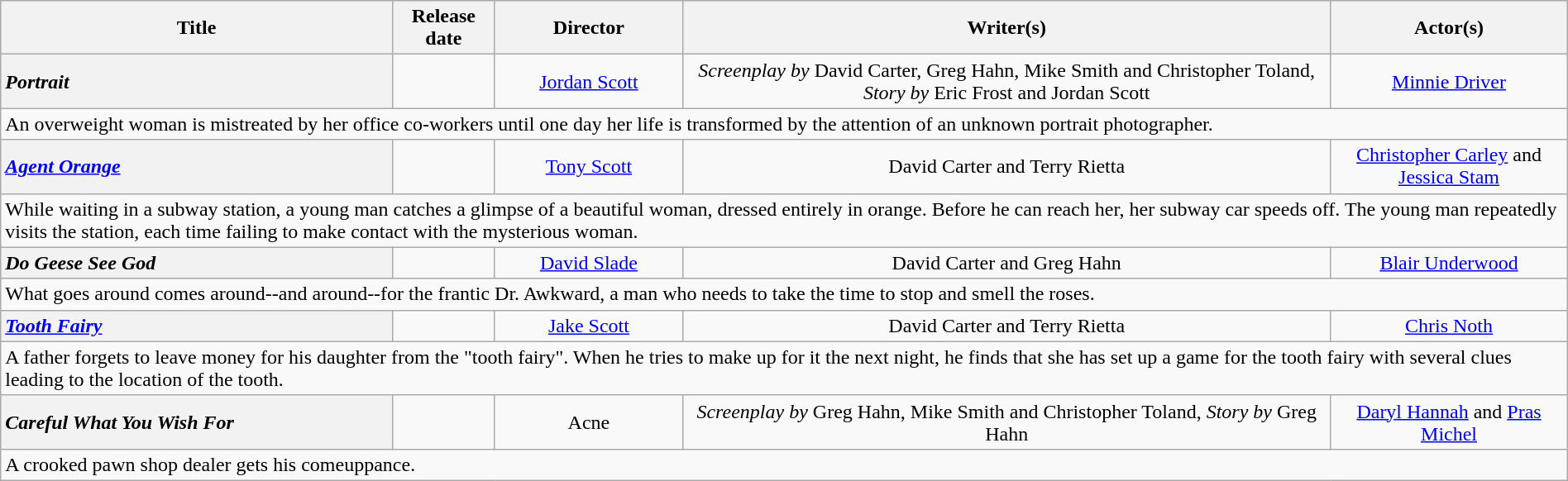<table class="wikitable plainrowheaders" style="text-align:center" width=100%>
<tr>
<th scope="col" style="width:25%;">Title</th>
<th scope="col">Release date</th>
<th scope="col" style="width:12%;">Director</th>
<th scope="col">Writer(s)</th>
<th scope="col">Actor(s)</th>
</tr>
<tr>
<th scope="row" style="text-align:left"><em>Portrait</em></th>
<td style="text-align:center"></td>
<td><a href='#'>Jordan Scott</a></td>
<td><em>Screenplay by</em> David Carter, Greg Hahn, Mike Smith and Christopher Toland, <em>Story by</em> Eric Frost and Jordan Scott</td>
<td><a href='#'>Minnie Driver</a></td>
</tr>
<tr>
<td colspan=5 style="text-align:left">An overweight woman is mistreated by her office co-workers until one day her life is transformed by the attention of an unknown portrait photographer.</td>
</tr>
<tr>
<th scope="row" style="text-align:left"><em><a href='#'>Agent Orange</a></em></th>
<td style="text-align:center"></td>
<td><a href='#'>Tony Scott</a></td>
<td>David Carter and Terry Rietta</td>
<td><a href='#'>Christopher Carley</a> and <a href='#'>Jessica Stam</a></td>
</tr>
<tr>
<td colspan=5 style="text-align:left">While waiting in a subway station, a young man catches a glimpse of a beautiful woman, dressed entirely in orange. Before he can reach her, her subway car speeds off. The young man repeatedly visits the station, each time failing to make contact with the mysterious woman.</td>
</tr>
<tr>
<th scope="row" style="text-align:left"><em>Do Geese See God</em></th>
<td style="text-align:center"></td>
<td><a href='#'>David Slade</a></td>
<td>David Carter and Greg Hahn</td>
<td><a href='#'>Blair Underwood</a></td>
</tr>
<tr>
<td colspan=5 style="text-align:left">What goes around comes around--and around--for the frantic Dr. Awkward, a man who needs to take the time to stop and smell the roses.</td>
</tr>
<tr>
<th scope="row" style="text-align:left"><em><a href='#'>Tooth Fairy</a></em></th>
<td style="text-align:center"></td>
<td><a href='#'>Jake Scott</a></td>
<td>David Carter and Terry Rietta</td>
<td><a href='#'>Chris Noth</a></td>
</tr>
<tr>
<td colspan=5 style="text-align:left">A father forgets to leave money for his daughter from the "tooth fairy". When he tries to make up for it the next night, he finds that she has set up a game for the tooth fairy with several clues leading to the location of the tooth.</td>
</tr>
<tr>
<th scope="row" style="text-align:left"><em>Careful What You Wish For</em></th>
<td style="text-align:center"></td>
<td>Acne</td>
<td><em>Screenplay by</em> Greg Hahn, Mike Smith and Christopher Toland, <em>Story by</em> Greg Hahn</td>
<td><a href='#'>Daryl Hannah</a> and <a href='#'>Pras Michel</a></td>
</tr>
<tr>
<td colspan=5 style="text-align:left">A crooked pawn shop dealer gets his comeuppance.</td>
</tr>
</table>
